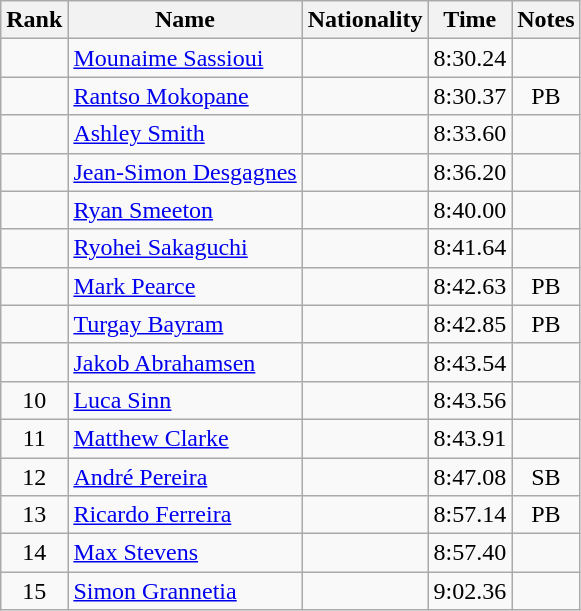<table class="wikitable sortable" style="text-align:center">
<tr>
<th>Rank</th>
<th>Name</th>
<th>Nationality</th>
<th>Time</th>
<th>Notes</th>
</tr>
<tr>
<td></td>
<td align=left><a href='#'>Mounaime Sassioui</a></td>
<td align=left></td>
<td>8:30.24</td>
<td></td>
</tr>
<tr>
<td></td>
<td align=left><a href='#'>Rantso Mokopane</a></td>
<td align=left></td>
<td>8:30.37</td>
<td>PB</td>
</tr>
<tr>
<td></td>
<td align=left><a href='#'>Ashley Smith</a></td>
<td align=left></td>
<td>8:33.60</td>
<td></td>
</tr>
<tr>
<td></td>
<td align=left><a href='#'>Jean-Simon Desgagnes</a></td>
<td align=left></td>
<td>8:36.20</td>
<td></td>
</tr>
<tr>
<td></td>
<td align=left><a href='#'>Ryan Smeeton</a></td>
<td align=left></td>
<td>8:40.00</td>
<td></td>
</tr>
<tr>
<td></td>
<td align=left><a href='#'>Ryohei Sakaguchi</a></td>
<td align=left></td>
<td>8:41.64</td>
<td></td>
</tr>
<tr>
<td></td>
<td align=left><a href='#'>Mark Pearce</a></td>
<td align=left></td>
<td>8:42.63</td>
<td>PB</td>
</tr>
<tr>
<td></td>
<td align=left><a href='#'>Turgay Bayram</a></td>
<td align=left></td>
<td>8:42.85</td>
<td>PB</td>
</tr>
<tr>
<td></td>
<td align=left><a href='#'>Jakob Abrahamsen</a></td>
<td align=left></td>
<td>8:43.54</td>
<td></td>
</tr>
<tr>
<td>10</td>
<td align=left><a href='#'>Luca Sinn</a></td>
<td align=left></td>
<td>8:43.56</td>
<td></td>
</tr>
<tr>
<td>11</td>
<td align=left><a href='#'>Matthew Clarke</a></td>
<td align=left></td>
<td>8:43.91</td>
<td></td>
</tr>
<tr>
<td>12</td>
<td align=left><a href='#'>André Pereira</a></td>
<td align=left></td>
<td>8:47.08</td>
<td>SB</td>
</tr>
<tr>
<td>13</td>
<td align=left><a href='#'>Ricardo Ferreira</a></td>
<td align=left></td>
<td>8:57.14</td>
<td>PB</td>
</tr>
<tr>
<td>14</td>
<td align=left><a href='#'>Max Stevens</a></td>
<td align=left></td>
<td>8:57.40</td>
<td></td>
</tr>
<tr>
<td>15</td>
<td align=left><a href='#'>Simon Grannetia</a></td>
<td align=left></td>
<td>9:02.36</td>
<td></td>
</tr>
</table>
